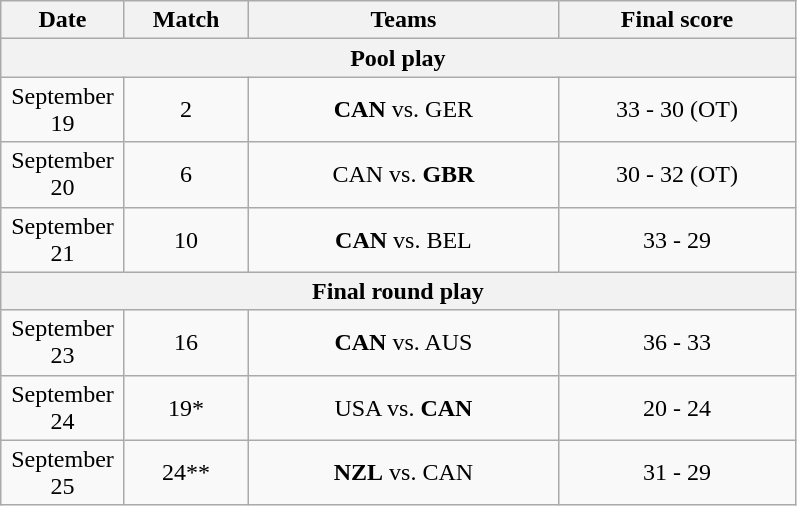<table class="wikitable">
<tr>
<th width="75">Date</th>
<th width="75">Match</th>
<th width="200">Teams</th>
<th width="150">Final score</th>
</tr>
<tr>
<th colspan="4">Pool play</th>
</tr>
<tr>
<td align="center">September 19</td>
<td align="center">2</td>
<td align="center"><strong>CAN</strong> vs. GER</td>
<td align="center">33 - 30 (OT)</td>
</tr>
<tr>
<td align="center">September 20</td>
<td align="center">6</td>
<td align="center">CAN vs. <strong>GBR</strong></td>
<td align="center">30 - 32 (OT)</td>
</tr>
<tr>
<td align="center">September 21</td>
<td align="center">10</td>
<td align="center"><strong>CAN</strong> vs. BEL</td>
<td align="center">33 - 29</td>
</tr>
<tr>
<th colspan="4">Final round play</th>
</tr>
<tr>
<td align="center">September 23</td>
<td align="center">16</td>
<td align="center"><strong>CAN</strong> vs. AUS</td>
<td align="center">36 - 33</td>
</tr>
<tr>
<td align="center">September 24</td>
<td align="center">19*</td>
<td align="center">USA vs. <strong>CAN</strong></td>
<td align="center">20 - 24</td>
</tr>
<tr>
<td align="center">September 25</td>
<td align="center">24**</td>
<td align="center"><strong>NZL</strong> vs. CAN</td>
<td align="center">31 - 29</td>
</tr>
</table>
